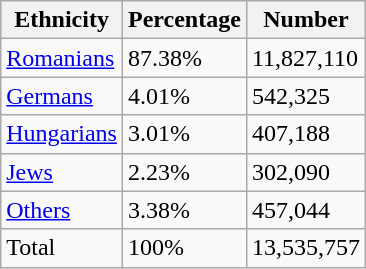<table class="wikitable">
<tr>
<th>Ethnicity</th>
<th>Percentage</th>
<th>Number</th>
</tr>
<tr>
<td><a href='#'>Romanians</a></td>
<td>87.38%</td>
<td>11,827,110</td>
</tr>
<tr>
<td><a href='#'>Germans</a></td>
<td>4.01%</td>
<td>542,325</td>
</tr>
<tr>
<td><a href='#'>Hungarians</a></td>
<td>3.01%</td>
<td>407,188</td>
</tr>
<tr>
<td><a href='#'>Jews</a></td>
<td>2.23%</td>
<td>302,090</td>
</tr>
<tr>
<td><a href='#'>Others</a></td>
<td>3.38%</td>
<td>457,044</td>
</tr>
<tr>
<td>Total</td>
<td>100%</td>
<td>13,535,757</td>
</tr>
</table>
